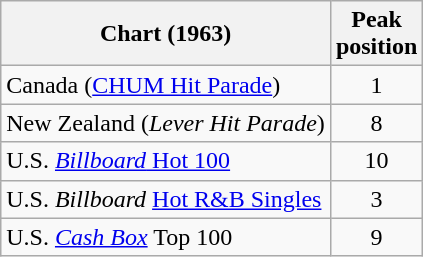<table class="wikitable sortable">
<tr>
<th align="left">Chart (1963)</th>
<th align="left">Peak<br>position</th>
</tr>
<tr>
<td>Canada (<a href='#'>CHUM Hit Parade</a>)</td>
<td style="text-align:center;">1</td>
</tr>
<tr>
<td>New Zealand (<em>Lever Hit Parade</em>)</td>
<td style="text-align:center;">8</td>
</tr>
<tr>
<td>U.S. <a href='#'><em>Billboard</em> Hot 100</a></td>
<td style="text-align:center;">10</td>
</tr>
<tr>
<td>U.S. <em>Billboard</em> <a href='#'>Hot R&B Singles</a></td>
<td style="text-align:center;">3</td>
</tr>
<tr>
<td>U.S. <em><a href='#'>Cash Box</a></em> Top 100</td>
<td style="text-align:center;">9</td>
</tr>
</table>
